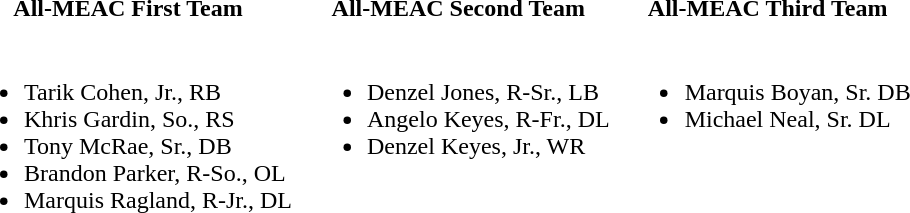<table>
<tr>
<td valign="top"><br><table>
<tr>
<th>All-MEAC First Team</th>
</tr>
<tr>
<td><br><ul><li>Tarik Cohen, Jr., RB</li><li>Khris Gardin, So., RS</li><li>Tony McRae, Sr., DB</li><li>Brandon Parker, R-So., OL</li><li>Marquis Ragland, R-Jr., DL</li></ul></td>
</tr>
</table>
</td>
<td valign="top"><br><table>
<tr>
<th>All-MEAC Second Team</th>
</tr>
<tr>
<td><br><ul><li>Denzel Jones, R-Sr., LB</li><li>Angelo Keyes, R-Fr., DL</li><li>Denzel Keyes, Jr., WR</li></ul></td>
</tr>
</table>
</td>
<td valign="top"><br><table>
<tr>
<th>All-MEAC Third Team</th>
</tr>
<tr>
<td><br><ul><li>Marquis Boyan, Sr. DB</li><li>Michael Neal, Sr. DL</li></ul></td>
</tr>
</table>
</td>
</tr>
</table>
